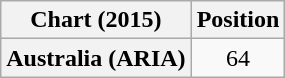<table class="wikitable plainrowheaders" style="text-align:center">
<tr>
<th scope="col">Chart (2015)</th>
<th scope="col">Position</th>
</tr>
<tr>
<th scope="row">Australia (ARIA)</th>
<td>64</td>
</tr>
</table>
